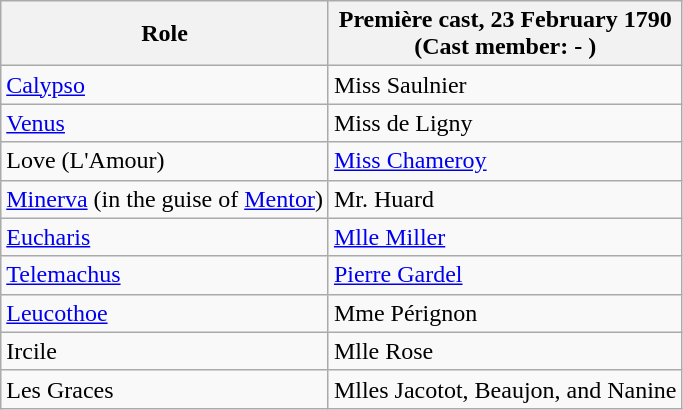<table class="wikitable">
<tr>
<th>Role</th>
<th>Première cast, 	23 February 1790<br>(Cast member: - )</th>
</tr>
<tr>
<td><a href='#'>Calypso</a></td>
<td>Miss Saulnier</td>
</tr>
<tr>
<td><a href='#'>Venus</a></td>
<td>Miss de Ligny</td>
</tr>
<tr>
<td>Love (L'Amour)</td>
<td><a href='#'>Miss Chameroy</a></td>
</tr>
<tr>
<td><a href='#'>Minerva</a> (in the guise of <a href='#'>Mentor</a>)</td>
<td>Mr. Huard</td>
</tr>
<tr>
<td><a href='#'>Eucharis</a></td>
<td><a href='#'>Mlle Miller</a></td>
</tr>
<tr>
<td><a href='#'>Telemachus</a></td>
<td><a href='#'>Pierre Gardel</a></td>
</tr>
<tr>
<td><a href='#'>Leucothoe</a></td>
<td>Mme Pérignon</td>
</tr>
<tr>
<td>Ircile</td>
<td>Mlle Rose</td>
</tr>
<tr>
<td>Les Graces</td>
<td>Mlles Jacotot, Beaujon, and Nanine<br></td>
</tr>
</table>
